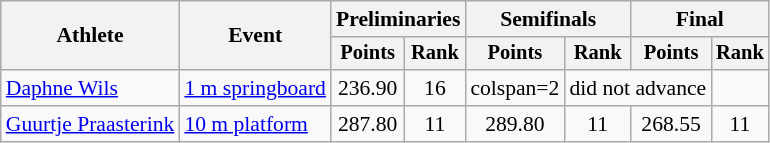<table class="wikitable" style="font-size:90%">
<tr>
<th rowspan="2">Athlete</th>
<th rowspan="2">Event</th>
<th colspan="2">Preliminaries</th>
<th colspan="2">Semifinals</th>
<th colspan="2">Final</th>
</tr>
<tr style="font-size:95%">
<th>Points</th>
<th>Rank</th>
<th>Points</th>
<th>Rank</th>
<th>Points</th>
<th>Rank</th>
</tr>
<tr align="center">
<td rowspan="1" align="left"><a href='#'>Daphne Wils</a></td>
<td align="left"><a href='#'>1 m springboard</a></td>
<td>236.90</td>
<td>16</td>
<td>colspan=2 </td>
<td colspan=2>did not advance</td>
</tr>
<tr align="center">
<td rowspan="1" align="left"><a href='#'>Guurtje Praasterink</a></td>
<td align="left"><a href='#'>10 m platform</a></td>
<td>287.80</td>
<td>11</td>
<td>289.80</td>
<td>11</td>
<td>268.55</td>
<td>11</td>
</tr>
</table>
